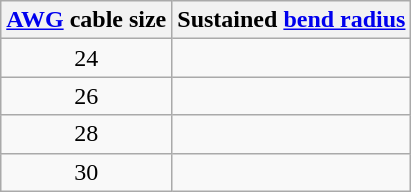<table class="wikitable floatright" style="text-align: center; margin-left: 1.5em;">
<tr>
<th><a href='#'>AWG</a> cable size</th>
<th>Sustained <a href='#'>bend radius</a></th>
</tr>
<tr>
<td>24</td>
<td></td>
</tr>
<tr>
<td>26</td>
<td></td>
</tr>
<tr>
<td>28</td>
<td></td>
</tr>
<tr>
<td>30</td>
<td></td>
</tr>
</table>
